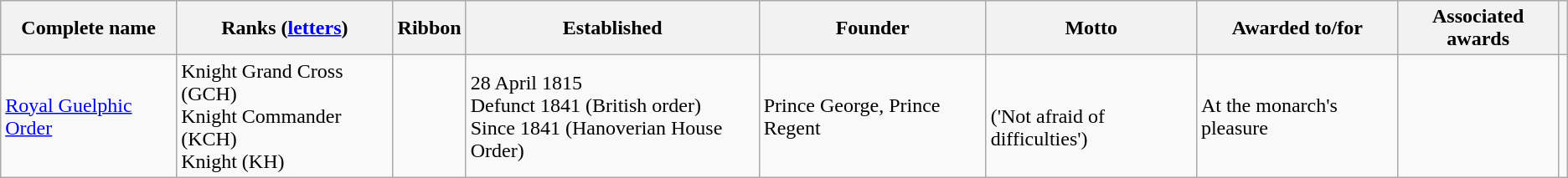<table class="wikitable">
<tr>
<th>Complete name</th>
<th>Ranks (<a href='#'>letters</a>)</th>
<th>Ribbon</th>
<th>Established</th>
<th>Founder</th>
<th>Motto</th>
<th>Awarded to/for</th>
<th>Associated awards</th>
<th></th>
</tr>
<tr>
<td><a href='#'>Royal Guelphic Order</a></td>
<td>Knight Grand Cross (GCH)<br>Knight Commander (KCH)<br>Knight (KH)</td>
<td></td>
<td>28 April 1815<br>Defunct 1841 (British order)<br>Since 1841 (Hanoverian House Order)</td>
<td>Prince George, Prince Regent</td>
<td><br>('Not afraid of difficulties')</td>
<td>At the monarch's pleasure</td>
<td></td>
<td></td>
</tr>
</table>
